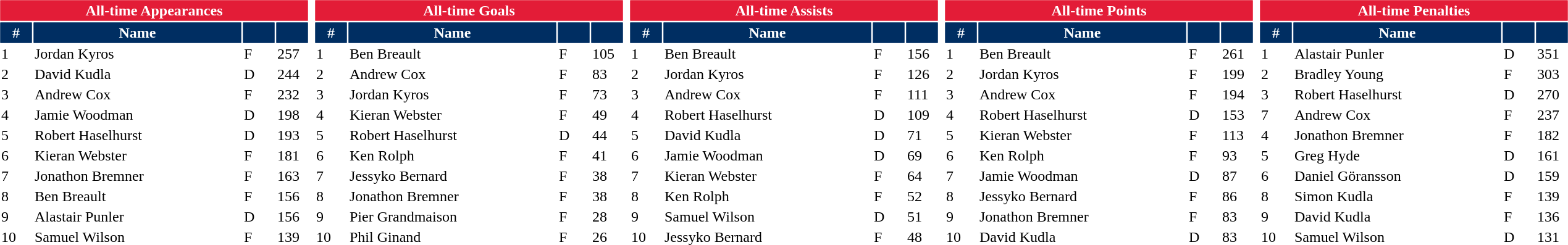<table>
<tr valign=top>
<td><br><table class="toccolours" style="width:21em">
<tr>
<th colspan="4" style="background:#e31c37;color:white;border:#e31c37 1px solid">All-time Appearances</th>
</tr>
<tr>
<th style="background:#002e62;color:white;border:#002e62 1px solid; width: 30px">#</th>
<th style="background:#002e62;color:white;border:#002e62 1px solid">Name</th>
<th style="background:#002e62;color:white;border:#002e62 1px solid; width: 30px"></th>
<th style="background:#002e62;color:white;border:#002e62 1px solid; width: 30px"></th>
</tr>
<tr>
<td>1</td>
<td> Jordan Kyros</td>
<td>F</td>
<td>257</td>
</tr>
<tr>
<td>2</td>
<td> David Kudla</td>
<td>D</td>
<td>244</td>
</tr>
<tr>
<td>3</td>
<td> Andrew Cox</td>
<td>F</td>
<td>232</td>
</tr>
<tr>
<td>4</td>
<td> Jamie Woodman</td>
<td>D</td>
<td>198</td>
</tr>
<tr>
<td>5</td>
<td> Robert Haselhurst</td>
<td>D</td>
<td>193</td>
</tr>
<tr>
<td>6</td>
<td> Kieran Webster</td>
<td>F</td>
<td>181</td>
</tr>
<tr>
<td>7</td>
<td> Jonathon Bremner</td>
<td>F</td>
<td>163</td>
</tr>
<tr>
<td>8</td>
<td> Ben Breault</td>
<td>F</td>
<td>156</td>
</tr>
<tr>
<td>9</td>
<td> Alastair Punler</td>
<td>D</td>
<td>156</td>
</tr>
<tr>
<td>10</td>
<td> Samuel Wilson</td>
<td>F</td>
<td>139</td>
</tr>
<tr>
</tr>
</table>
</td>
<td><br><table class="toccolours" style="width:21em">
<tr>
<th colspan="4" style="background:#e31c37;color:white;border:#e31c37 1px solid">All-time Goals</th>
</tr>
<tr>
<th style="background:#002e62;color:white;border:#002e62 1px solid; width: 30px">#</th>
<th style="background:#002e62;color:white;border:#002e62 1px solid">Name</th>
<th style="background:#002e62;color:white;border:#002e62 1px solid; width: 30px"></th>
<th style="background:#002e62;color:white;border:#002e62 1px solid; width: 30px"></th>
</tr>
<tr>
<td>1</td>
<td> Ben Breault</td>
<td>F</td>
<td>105</td>
</tr>
<tr>
<td>2</td>
<td> Andrew Cox</td>
<td>F</td>
<td>83</td>
</tr>
<tr>
<td>3</td>
<td> Jordan Kyros</td>
<td>F</td>
<td>73</td>
</tr>
<tr>
<td>4</td>
<td> Kieran Webster</td>
<td>F</td>
<td>49</td>
</tr>
<tr>
<td>5</td>
<td> Robert Haselhurst</td>
<td>D</td>
<td>44</td>
</tr>
<tr>
<td>6</td>
<td> Ken Rolph</td>
<td>F</td>
<td>41</td>
</tr>
<tr>
<td>7</td>
<td> Jessyko Bernard</td>
<td>F</td>
<td>38</td>
</tr>
<tr>
<td>8</td>
<td> Jonathon Bremner</td>
<td>F</td>
<td>38</td>
</tr>
<tr>
<td>9</td>
<td> Pier Grandmaison</td>
<td>F</td>
<td>28</td>
</tr>
<tr>
<td>10</td>
<td> Phil Ginand</td>
<td>F</td>
<td>26</td>
</tr>
<tr>
</tr>
</table>
</td>
<td><br><table class="toccolours" style="width:21em">
<tr>
<th colspan="4" style="background:#e31c37;color:white;border:#e31c37 1px solid">All-time Assists</th>
</tr>
<tr>
<th style="background:#002e62;color:white;border:#002e62 1px solid; width: 30px">#</th>
<th style="background:#002e62;color:white;border:#002e62 1px solid">Name</th>
<th style="background:#002e62;color:white;border:#002e62 1px solid; width: 30px"></th>
<th style="background:#002e62;color:white;border:#002e62 1px solid; width: 30px"></th>
</tr>
<tr>
<td>1</td>
<td> Ben Breault</td>
<td>F</td>
<td>156</td>
</tr>
<tr>
<td>2</td>
<td> Jordan Kyros</td>
<td>F</td>
<td>126</td>
</tr>
<tr>
<td>3</td>
<td> Andrew Cox</td>
<td>F</td>
<td>111</td>
</tr>
<tr>
<td>4</td>
<td> Robert Haselhurst</td>
<td>D</td>
<td>109</td>
</tr>
<tr>
<td>5</td>
<td> David Kudla</td>
<td>D</td>
<td>71</td>
</tr>
<tr>
<td>6</td>
<td> Jamie Woodman</td>
<td>D</td>
<td>69</td>
</tr>
<tr>
<td>7</td>
<td> Kieran Webster</td>
<td>F</td>
<td>64</td>
</tr>
<tr>
<td>8</td>
<td> Ken Rolph</td>
<td>F</td>
<td>52</td>
</tr>
<tr>
<td>9</td>
<td> Samuel Wilson</td>
<td>D</td>
<td>51</td>
</tr>
<tr>
<td>10</td>
<td> Jessyko Bernard</td>
<td>F</td>
<td>48</td>
</tr>
<tr>
</tr>
</table>
</td>
<td><br><table class="toccolours" style="width:21em">
<tr>
<th colspan="4" style="background:#e31c37;color:white;border:#e31c37 1px solid">All-time Points</th>
</tr>
<tr>
<th style="background:#002e62;color:white;border:#002e62 1px solid; width: 30px">#</th>
<th style="background:#002e62;color:white;border:#002e62 1px solid">Name</th>
<th style="background:#002e62;color:white;border:#002e62 1px solid; width: 30px"></th>
<th style="background:#002e62;color:white;border:#002e62 1px solid; width: 30px"></th>
</tr>
<tr>
<td>1</td>
<td> Ben Breault</td>
<td>F</td>
<td>261</td>
</tr>
<tr>
<td>2</td>
<td> Jordan Kyros</td>
<td>F</td>
<td>199</td>
</tr>
<tr>
<td>3</td>
<td> Andrew Cox</td>
<td>F</td>
<td>194</td>
</tr>
<tr>
<td>4</td>
<td> Robert Haselhurst</td>
<td>D</td>
<td>153</td>
</tr>
<tr>
<td>5</td>
<td> Kieran Webster</td>
<td>F</td>
<td>113</td>
</tr>
<tr>
<td>6</td>
<td> Ken Rolph</td>
<td>F</td>
<td>93</td>
</tr>
<tr>
<td>7</td>
<td> Jamie Woodman</td>
<td>D</td>
<td>87</td>
</tr>
<tr>
<td>8</td>
<td> Jessyko Bernard</td>
<td>F</td>
<td>86</td>
</tr>
<tr>
<td>9</td>
<td> Jonathon Bremner</td>
<td>F</td>
<td>83</td>
</tr>
<tr>
<td>10</td>
<td> David Kudla</td>
<td>D</td>
<td>83</td>
</tr>
<tr>
</tr>
</table>
</td>
<td><br><table class="toccolours" style="width:21em">
<tr>
<th colspan="4" style="background:#e31c37;color:white;border:#e31c37 1px solid">All-time Penalties</th>
</tr>
<tr>
<th style="background:#002e62;color:white;border:#002e62 1px solid; width: 30px">#</th>
<th style="background:#002e62;color:white;border:#002e62 1px solid">Name</th>
<th style="background:#002e62;color:white;border:#002e62 1px solid; width: 30px"></th>
<th style="background:#002e62;color:white;border:#002e62 1px solid; width: 30px"></th>
</tr>
<tr>
<td>1</td>
<td> Alastair Punler</td>
<td>D</td>
<td>351</td>
</tr>
<tr>
<td>2</td>
<td> Bradley Young</td>
<td>F</td>
<td>303</td>
</tr>
<tr>
<td>3</td>
<td> Robert Haselhurst</td>
<td>D</td>
<td>270</td>
</tr>
<tr>
<td>7</td>
<td> Andrew Cox</td>
<td>F</td>
<td>237</td>
</tr>
<tr>
<td>4</td>
<td> Jonathon Bremner</td>
<td>F</td>
<td>182</td>
</tr>
<tr>
<td>5</td>
<td> Greg Hyde</td>
<td>D</td>
<td>161</td>
</tr>
<tr>
<td>6</td>
<td> Daniel Göransson</td>
<td>D</td>
<td>159</td>
</tr>
<tr>
<td>8</td>
<td> Simon Kudla</td>
<td>F</td>
<td>139</td>
</tr>
<tr>
<td>9</td>
<td> David Kudla</td>
<td>F</td>
<td>136</td>
</tr>
<tr>
<td>10</td>
<td> Samuel Wilson</td>
<td>D</td>
<td>131</td>
</tr>
</table>
</td>
</tr>
</table>
